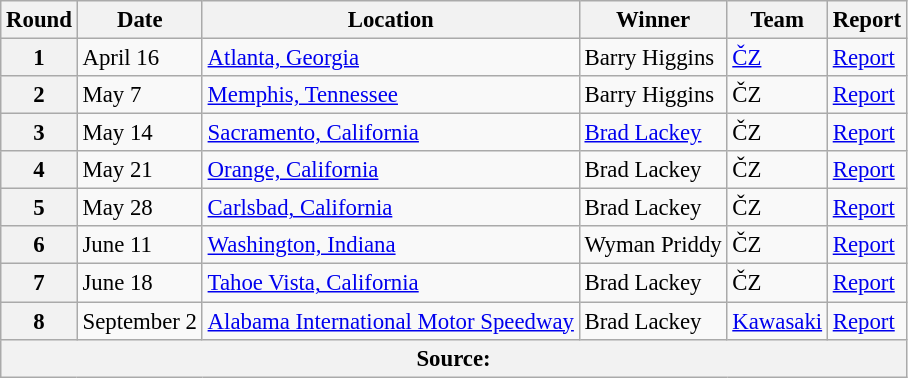<table class="wikitable" style="font-size: 95%;">
<tr>
<th align=center>Round</th>
<th align=center>Date</th>
<th align=center>Location</th>
<th align=center>Winner</th>
<th align=center>Team</th>
<th align=center>Report</th>
</tr>
<tr>
<th>1</th>
<td>April 16</td>
<td><a href='#'>Atlanta, Georgia</a></td>
<td> Barry Higgins</td>
<td><a href='#'>ČZ</a></td>
<td><a href='#'>Report</a></td>
</tr>
<tr>
<th>2</th>
<td>May 7</td>
<td><a href='#'>Memphis, Tennessee</a></td>
<td> Barry Higgins</td>
<td>ČZ</td>
<td><a href='#'>Report</a></td>
</tr>
<tr>
<th>3</th>
<td>May 14</td>
<td><a href='#'>Sacramento, California</a></td>
<td> <a href='#'>Brad Lackey</a></td>
<td>ČZ</td>
<td><a href='#'>Report</a></td>
</tr>
<tr>
<th>4</th>
<td>May 21</td>
<td><a href='#'>Orange, California</a></td>
<td> Brad Lackey</td>
<td>ČZ</td>
<td><a href='#'>Report</a></td>
</tr>
<tr>
<th>5</th>
<td>May 28</td>
<td><a href='#'>Carlsbad, California</a></td>
<td> Brad Lackey</td>
<td>ČZ</td>
<td><a href='#'>Report</a></td>
</tr>
<tr>
<th>6</th>
<td>June 11</td>
<td><a href='#'>Washington, Indiana</a></td>
<td> Wyman Priddy</td>
<td>ČZ</td>
<td><a href='#'>Report</a></td>
</tr>
<tr>
<th>7</th>
<td>June 18</td>
<td><a href='#'>Tahoe Vista, California</a></td>
<td> Brad Lackey</td>
<td>ČZ</td>
<td><a href='#'>Report</a></td>
</tr>
<tr>
<th>8</th>
<td>September 2</td>
<td><a href='#'>Alabama International Motor Speedway</a></td>
<td> Brad Lackey</td>
<td><a href='#'>Kawasaki</a></td>
<td><a href='#'>Report</a></td>
</tr>
<tr>
<th colspan=6>Source:</th>
</tr>
</table>
